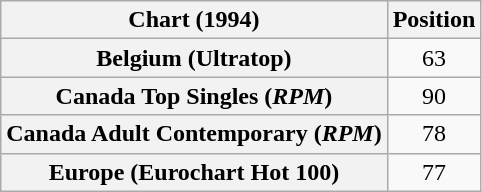<table class="wikitable sortable plainrowheaders" style="text-align:center">
<tr>
<th>Chart (1994)</th>
<th>Position</th>
</tr>
<tr>
<th scope="row">Belgium (Ultratop)</th>
<td>63</td>
</tr>
<tr>
<th scope="row">Canada Top Singles (<em>RPM</em>)</th>
<td>90</td>
</tr>
<tr>
<th scope="row">Canada Adult Contemporary (<em>RPM</em>)</th>
<td>78</td>
</tr>
<tr>
<th scope="row">Europe (Eurochart Hot 100)</th>
<td>77</td>
</tr>
</table>
